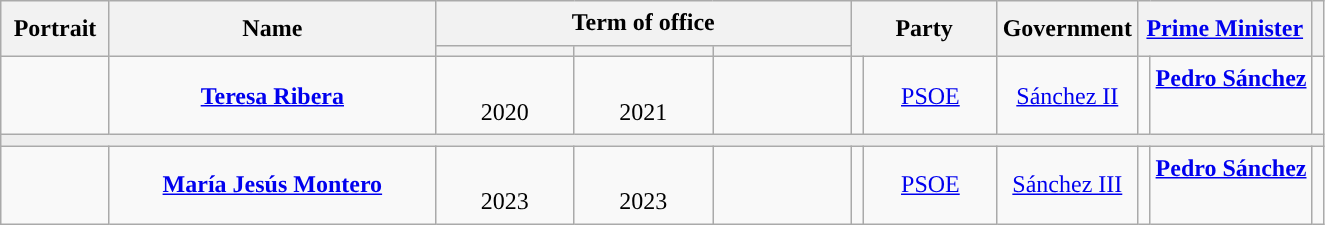<table class="wikitable" style="line-height:1.4em; text-align:center; border:1px #aaf solid;">
<tr>
<th rowspan="2" width="65">Portrait</th>
<th rowspan="2" width="210">Name<br></th>
<th colspan="3">Term of office</th>
<th rowspan="2" colspan="2" width="90">Party</th>
<th rowspan="2">Government</th>
<th rowspan="2" colspan="2"><a href='#'>Prime Minister</a><br></th>
<th rowspan="2"></th>
</tr>
<tr>
<th width="85"></th>
<th width="85"></th>
<th width="85"></th>
</tr>
<tr>
<td></td>
<td><strong><a href='#'>Teresa Ribera</a></strong><br></td>
<td class="nowrap"><br>2020</td>
<td class="nowrap"><br>2021</td>
<td style="font-size:95%;"></td>
<td width="1" style="color:inherit;background:"></td>
<td><a href='#'>PSOE</a></td>
<td><a href='#'>Sánchez II</a></td>
<td width="1" style="color:inherit;background:"></td>
<td><strong><a href='#'>Pedro Sánchez</a></strong><br><br></td>
<td align="center"><br></td>
</tr>
<tr>
<td colspan="11" style="background:#EEEEEE;"></td>
</tr>
<tr>
<td></td>
<td><strong><a href='#'>María Jesús Montero</a></strong><br></td>
<td class="nowrap"><br>2023</td>
<td class="nowrap"><br>2023</td>
<td style="font-size:95%;"></td>
<td style="color:inherit;background:"></td>
<td><a href='#'>PSOE</a></td>
<td><a href='#'>Sánchez III</a></td>
<td style="color:inherit;background:"></td>
<td><strong><a href='#'>Pedro Sánchez</a></strong><br><br></td>
<td align="center"><br></td>
</tr>
</table>
